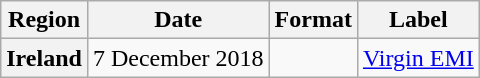<table class="wikitable plainrowheaders">
<tr>
<th scope="col">Region</th>
<th scope="col">Date</th>
<th scope="col">Format</th>
<th scope="col">Label</th>
</tr>
<tr>
<th scope="row">Ireland</th>
<td>7 December 2018</td>
<td></td>
<td><a href='#'>Virgin EMI</a></td>
</tr>
</table>
